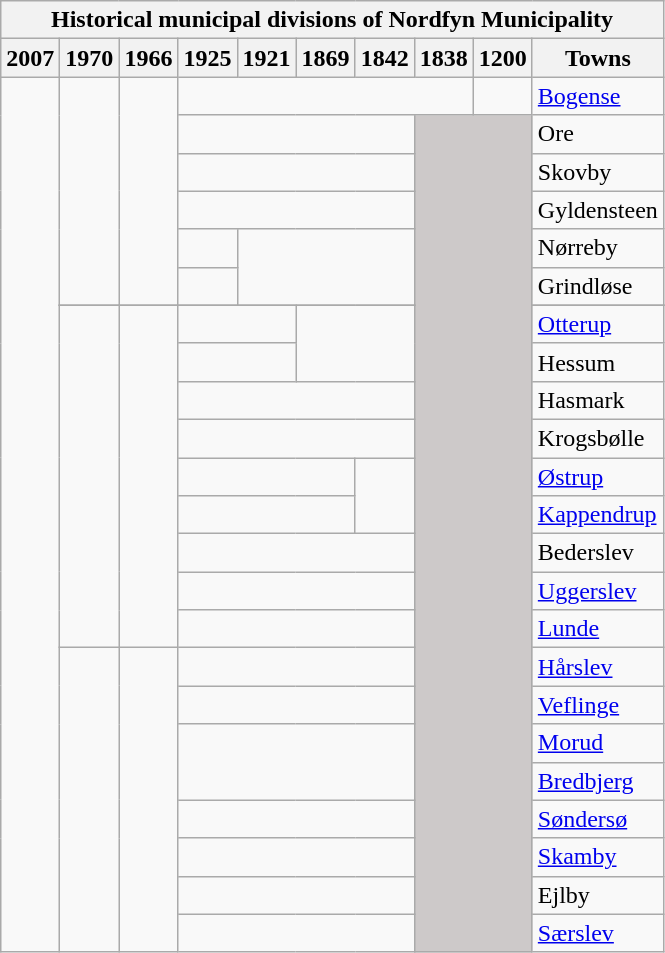<table class="wikitable" style="margin-left:1em;" style="text-align: center">
<tr>
<th colspan="99">Historical municipal divisions of Nordfyn Municipality</th>
</tr>
<tr>
<th>2007</th>
<th>1970</th>
<th>1966</th>
<th>1925</th>
<th>1921</th>
<th>1869</th>
<th>1842</th>
<th>1838</th>
<th>1200</th>
<th>Towns</th>
</tr>
<tr>
<td rowspan="99"></td>
<td rowspan="6"></td>
<td rowspan="6"></td>
<td colspan="5"></td>
<td></td>
<td><a href='#'>Bogense</a></td>
</tr>
<tr>
<td colspan=4></td>
<td rowspan="99" colspan="2" style="background:#CDC9C9;"></td>
<td>Ore</td>
</tr>
<tr>
<td colspan=4></td>
<td>Skovby</td>
</tr>
<tr>
<td colspan=4></td>
<td>Gyldensteen</td>
</tr>
<tr>
<td></td>
<td rowspan=2 colspan=3></td>
<td>Nørreby</td>
</tr>
<tr>
<td></td>
<td>Grindløse</td>
</tr>
<tr>
</tr>
<tr>
<td rowspan="9"></td>
<td rowspan="9"></td>
<td colspan=2></td>
<td colspan=2 rowspan=2></td>
<td><a href='#'>Otterup</a></td>
</tr>
<tr>
<td colspan=2></td>
<td>Hessum</td>
</tr>
<tr>
<td colspan=4></td>
<td>Hasmark</td>
</tr>
<tr>
<td colspan=4></td>
<td>Krogsbølle</td>
</tr>
<tr>
<td colspan=3></td>
<td rowspan=2></td>
<td><a href='#'>Østrup</a></td>
</tr>
<tr>
<td colspan=3></td>
<td><a href='#'>Kappendrup</a></td>
</tr>
<tr>
<td colspan=4></td>
<td>Bederslev</td>
</tr>
<tr>
<td colspan=4></td>
<td><a href='#'>Uggerslev</a></td>
</tr>
<tr>
<td colspan=4></td>
<td><a href='#'>Lunde</a></td>
</tr>
<tr>
<td rowspan="8"></td>
<td rowspan="8"></td>
<td colspan=4></td>
<td><a href='#'>Hårslev</a></td>
</tr>
<tr>
<td colspan=4></td>
<td><a href='#'>Veflinge</a></td>
</tr>
<tr>
<td colspan=4 rowspan=2></td>
<td><a href='#'>Morud</a></td>
</tr>
<tr>
<td><a href='#'>Bredbjerg</a></td>
</tr>
<tr>
<td colspan=4></td>
<td><a href='#'>Søndersø</a></td>
</tr>
<tr>
<td colspan=4></td>
<td><a href='#'>Skamby</a></td>
</tr>
<tr>
<td colspan=4></td>
<td>Ejlby</td>
</tr>
<tr>
<td colspan=4></td>
<td><a href='#'>Særslev</a></td>
</tr>
</table>
